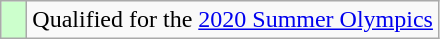<table class="wikitable">
<tr>
<td style="width:10px; background:#CCFFCC;"></td>
<td>Qualified for the <a href='#'>2020 Summer Olympics</a></td>
</tr>
</table>
